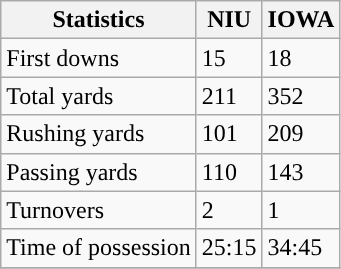<table class="wikitable">
<tr>
<th>Statistics</th>
<th>NIU</th>
<th>IOWA</th>
</tr>
<tr>
<td>First downs</td>
<td>15</td>
<td>18</td>
</tr>
<tr>
<td>Total yards</td>
<td>211</td>
<td>352</td>
</tr>
<tr>
<td>Rushing yards</td>
<td>101</td>
<td>209</td>
</tr>
<tr>
<td>Passing yards</td>
<td>110</td>
<td>143</td>
</tr>
<tr>
<td>Turnovers</td>
<td>2</td>
<td>1</td>
</tr>
<tr>
<td>Time of possession</td>
<td>25:15</td>
<td>34:45</td>
</tr>
<tr>
</tr>
</table>
